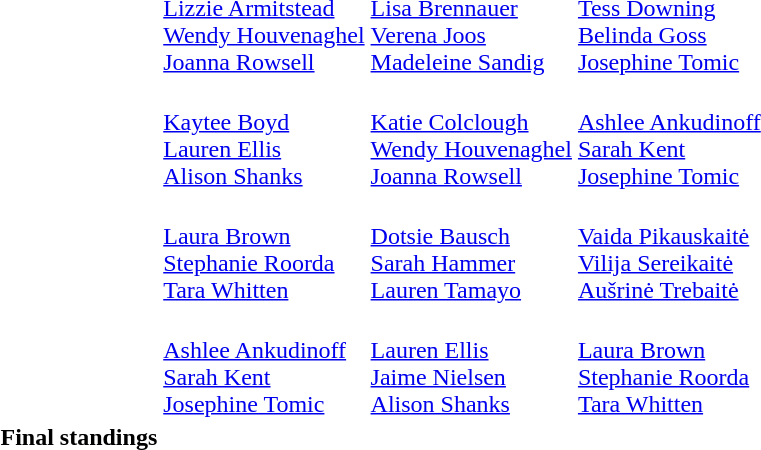<table>
<tr>
<td><br></td>
<td><br><a href='#'>Lizzie Armitstead</a><br><a href='#'>Wendy Houvenaghel</a><br><a href='#'>Joanna Rowsell</a></td>
<td><br><a href='#'>Lisa Brennauer</a><br><a href='#'>Verena Joos</a><br><a href='#'>Madeleine Sandig</a></td>
<td><br><a href='#'>Tess Downing</a><br><a href='#'>Belinda Goss</a><br><a href='#'>Josephine Tomic</a></td>
</tr>
<tr>
<td><br></td>
<td><br> <a href='#'>Kaytee Boyd</a><br><a href='#'>Lauren Ellis</a><br><a href='#'>Alison Shanks</a></td>
<td><br><a href='#'>Katie Colclough</a><br><a href='#'>Wendy Houvenaghel</a><br><a href='#'>Joanna Rowsell</a></td>
<td><br><a href='#'>Ashlee Ankudinoff</a><br><a href='#'>Sarah Kent</a><br><a href='#'>Josephine Tomic</a></td>
</tr>
<tr>
<td></td>
<td><br><a href='#'>Laura Brown</a><br><a href='#'>Stephanie Roorda</a><br><a href='#'>Tara Whitten</a></td>
<td><br><a href='#'>Dotsie Bausch</a><br><a href='#'>Sarah Hammer</a><br><a href='#'>Lauren Tamayo</a></td>
<td><br><a href='#'>Vaida Pikauskaitė</a><br><a href='#'>Vilija Sereikaitė</a><br><a href='#'>Aušrinė Trebaitė</a></td>
</tr>
<tr>
<td></td>
<td><br><a href='#'>Ashlee Ankudinoff</a><br><a href='#'>Sarah Kent</a><br><a href='#'>Josephine Tomic</a></td>
<td><br><a href='#'>Lauren Ellis</a><br><a href='#'>Jaime Nielsen</a><br><a href='#'>Alison Shanks</a></td>
<td><br><a href='#'>Laura Brown</a><br><a href='#'>Stephanie Roorda</a><br><a href='#'>Tara Whitten</a></td>
</tr>
<tr>
<td><strong>Final standings</strong></td>
<td></td>
<td></td>
<td></td>
</tr>
</table>
